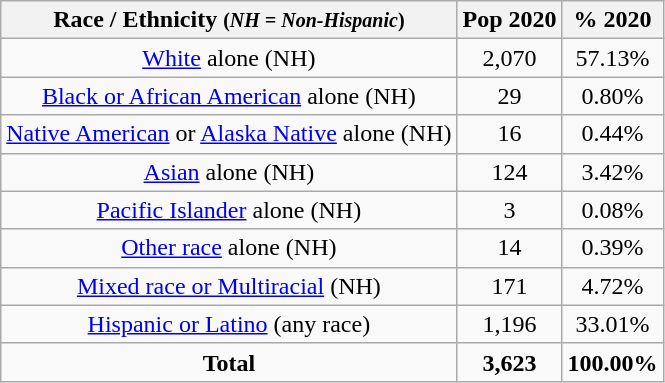<table class="wikitable" style="text-align:center;">
<tr>
<th>Race / Ethnicity <small>(<em>NH = Non-Hispanic</em>)</small></th>
<th>Pop 2020</th>
<th>% 2020</th>
</tr>
<tr>
<td><a href='#'>White</a> alone (NH)</td>
<td>2,070</td>
<td>57.13%</td>
</tr>
<tr>
<td><a href='#'>Black or African American</a> alone (NH)</td>
<td>29</td>
<td>0.80%</td>
</tr>
<tr>
<td><a href='#'>Native American</a> or <a href='#'>Alaska Native</a> alone (NH)</td>
<td>16</td>
<td>0.44%</td>
</tr>
<tr>
<td><a href='#'>Asian</a> alone (NH)</td>
<td>124</td>
<td>3.42%</td>
</tr>
<tr>
<td><a href='#'>Pacific Islander</a> alone (NH)</td>
<td>3</td>
<td>0.08%</td>
</tr>
<tr>
<td><a href='#'>Other race</a> alone (NH)</td>
<td>14</td>
<td>0.39%</td>
</tr>
<tr>
<td><a href='#'>Mixed race or Multiracial</a> (NH)</td>
<td>171</td>
<td>4.72%</td>
</tr>
<tr>
<td><a href='#'>Hispanic or Latino</a> (any race)</td>
<td>1,196</td>
<td>33.01%</td>
</tr>
<tr>
<td><strong>Total</strong></td>
<td><strong>3,623</strong></td>
<td><strong>100.00%</strong></td>
</tr>
</table>
